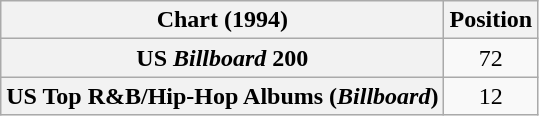<table class="wikitable sortable plainrowheaders">
<tr>
<th scope="col">Chart (1994)</th>
<th scope="col">Position</th>
</tr>
<tr>
<th scope="row">US <em>Billboard</em> 200</th>
<td align="center">72</td>
</tr>
<tr>
<th scope="row">US Top R&B/Hip-Hop Albums (<em>Billboard</em>)</th>
<td style="text-align:center;">12</td>
</tr>
</table>
